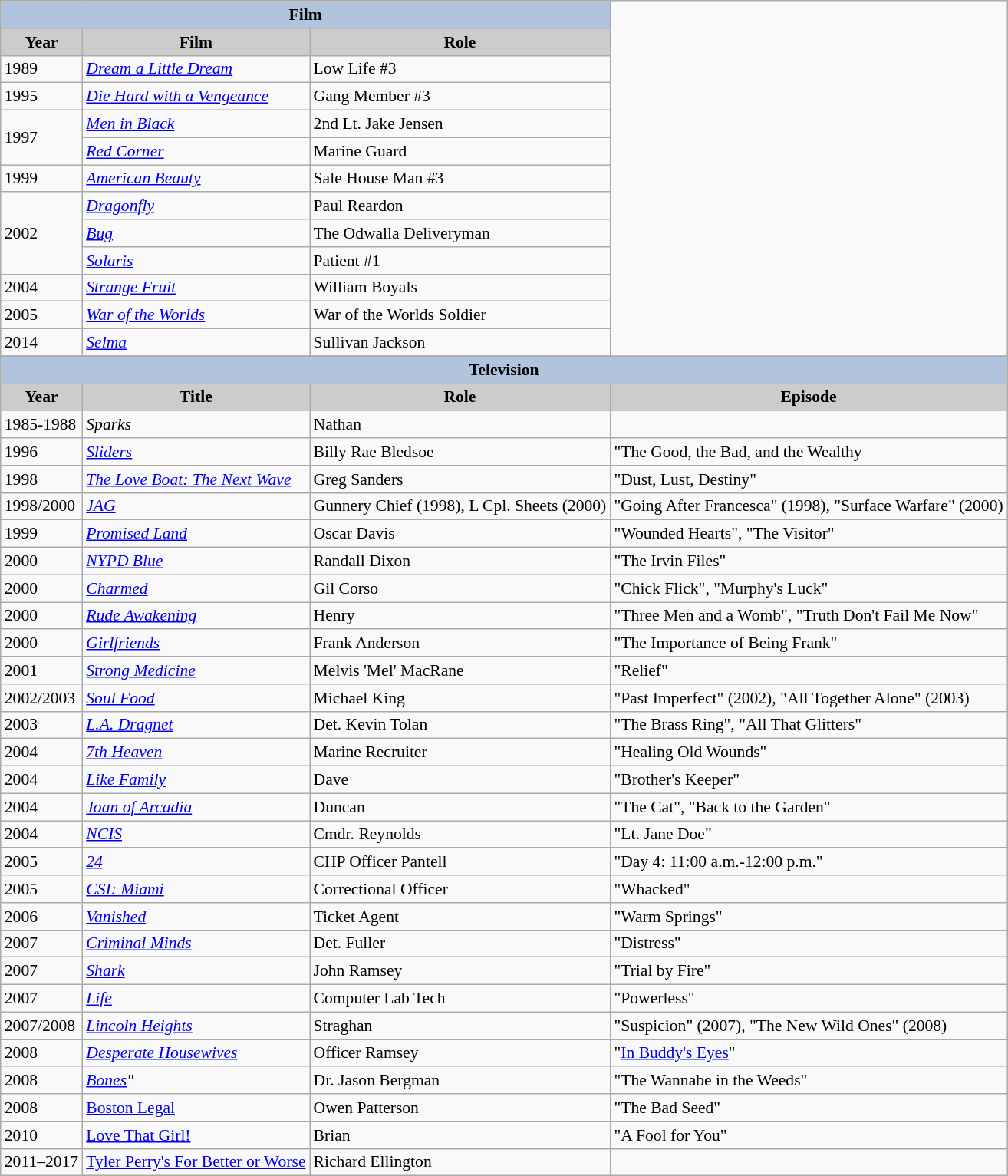<table class="wikitable" style="font-size:90%;">
<tr>
<th colspan=3 style="background:#B0C4DE;">Film</th>
</tr>
<tr align="center">
<th style="background: #CCCCCC;">Year</th>
<th style="background: #CCCCCC;">Film</th>
<th style="background: #CCCCCC;">Role</th>
</tr>
<tr>
<td>1989</td>
<td><em><a href='#'>Dream a Little Dream</a></em></td>
<td>Low Life #3</td>
</tr>
<tr>
<td>1995</td>
<td><em><a href='#'>Die Hard with a Vengeance</a></em></td>
<td>Gang Member #3</td>
</tr>
<tr>
<td rowspan=2>1997</td>
<td><em><a href='#'>Men in Black</a></em></td>
<td>2nd Lt. Jake Jensen</td>
</tr>
<tr>
<td><em><a href='#'>Red Corner</a></em></td>
<td>Marine Guard</td>
</tr>
<tr>
<td>1999</td>
<td><em><a href='#'>American Beauty</a></em></td>
<td>Sale House Man #3</td>
</tr>
<tr>
<td rowspan=3>2002</td>
<td><em><a href='#'>Dragonfly</a></em></td>
<td>Paul Reardon</td>
</tr>
<tr>
<td><em><a href='#'>Bug</a></em></td>
<td>The Odwalla Deliveryman</td>
</tr>
<tr>
<td><em><a href='#'>Solaris</a></em></td>
<td>Patient #1</td>
</tr>
<tr>
<td>2004</td>
<td><em><a href='#'>Strange Fruit</a></em></td>
<td>William Boyals</td>
</tr>
<tr>
<td>2005</td>
<td><em><a href='#'>War of the Worlds</a></em></td>
<td>War of the Worlds Soldier</td>
</tr>
<tr>
<td>2014</td>
<td><em><a href='#'>Selma</a></em></td>
<td>Sullivan Jackson</td>
</tr>
<tr>
</tr>
<tr align="center">
<th colspan=4 style="background:#B0C4DE;">Television</th>
</tr>
<tr align="center">
<th style="background: #CCCCCC;">Year</th>
<th style="background: #CCCCCC;">Title</th>
<th style="background: #CCCCCC;">Role</th>
<th style="background: #CCCCCC;">Episode</th>
</tr>
<tr>
<td>1985-1988</td>
<td><em>Sparks</em></td>
<td>Nathan</td>
<td></td>
</tr>
<tr>
<td>1996</td>
<td><em><a href='#'>Sliders</a></em></td>
<td>Billy Rae Bledsoe</td>
<td>"The Good, the Bad, and the Wealthy</td>
</tr>
<tr>
<td>1998</td>
<td><em><a href='#'>The Love Boat: The Next Wave</a></em></td>
<td>Greg Sanders</td>
<td>"Dust, Lust, Destiny"</td>
</tr>
<tr>
<td>1998/2000</td>
<td><em><a href='#'>JAG</a></em></td>
<td>Gunnery Chief (1998), L Cpl. Sheets (2000)</td>
<td>"Going After Francesca" (1998), "Surface Warfare" (2000)</td>
</tr>
<tr>
<td>1999</td>
<td><em><a href='#'>Promised Land</a></em></td>
<td>Oscar Davis</td>
<td>"Wounded Hearts", "The Visitor"</td>
</tr>
<tr>
<td>2000</td>
<td><em><a href='#'>NYPD Blue</a></em></td>
<td>Randall Dixon</td>
<td>"The Irvin Files"</td>
</tr>
<tr>
<td>2000</td>
<td><em><a href='#'>Charmed</a></em></td>
<td>Gil Corso</td>
<td>"Chick Flick", "Murphy's Luck"</td>
</tr>
<tr>
<td>2000</td>
<td><em><a href='#'>Rude Awakening</a></em></td>
<td>Henry</td>
<td>"Three Men and a Womb", "Truth Don't Fail Me Now"</td>
</tr>
<tr>
<td>2000</td>
<td><em><a href='#'>Girlfriends</a></em></td>
<td>Frank Anderson</td>
<td>"The Importance of Being Frank"</td>
</tr>
<tr>
<td>2001</td>
<td><em><a href='#'>Strong Medicine</a></em></td>
<td>Melvis 'Mel' MacRane</td>
<td>"Relief"</td>
</tr>
<tr>
<td>2002/2003</td>
<td><em><a href='#'>Soul Food</a></em></td>
<td>Michael King</td>
<td>"Past Imperfect" (2002), "All Together Alone" (2003)</td>
</tr>
<tr>
<td>2003</td>
<td><em><a href='#'>L.A. Dragnet</a></em></td>
<td>Det. Kevin Tolan</td>
<td>"The Brass Ring", "All That Glitters"</td>
</tr>
<tr>
<td>2004</td>
<td><em><a href='#'>7th Heaven</a></em></td>
<td>Marine Recruiter</td>
<td>"Healing Old Wounds"</td>
</tr>
<tr>
<td>2004</td>
<td><em><a href='#'>Like Family</a></em></td>
<td>Dave</td>
<td>"Brother's Keeper"</td>
</tr>
<tr>
<td>2004</td>
<td><em><a href='#'>Joan of Arcadia</a></em></td>
<td>Duncan</td>
<td>"The Cat", "Back to the Garden"</td>
</tr>
<tr>
<td>2004</td>
<td><em><a href='#'>NCIS</a></em></td>
<td>Cmdr. Reynolds</td>
<td>"Lt. Jane Doe"</td>
</tr>
<tr>
<td>2005</td>
<td><em><a href='#'>24</a></em></td>
<td>CHP Officer Pantell</td>
<td>"Day 4: 11:00 a.m.-12:00 p.m."</td>
</tr>
<tr>
<td>2005</td>
<td><em><a href='#'>CSI: Miami</a></em></td>
<td>Correctional Officer</td>
<td>"Whacked"</td>
</tr>
<tr>
<td>2006</td>
<td><em><a href='#'>Vanished</a></em></td>
<td>Ticket Agent</td>
<td>"Warm Springs"</td>
</tr>
<tr>
<td>2007</td>
<td><em><a href='#'>Criminal Minds</a></em></td>
<td>Det. Fuller</td>
<td>"Distress"</td>
</tr>
<tr>
<td>2007</td>
<td><em><a href='#'>Shark</a></em></td>
<td>John Ramsey</td>
<td>"Trial by Fire"</td>
</tr>
<tr>
<td>2007</td>
<td><em><a href='#'>Life</a></em></td>
<td>Computer Lab Tech</td>
<td>"Powerless"</td>
</tr>
<tr>
<td>2007/2008</td>
<td><em><a href='#'>Lincoln Heights</a></em></td>
<td>Straghan</td>
<td>"Suspicion" (2007), "The New Wild Ones" (2008)</td>
</tr>
<tr>
<td>2008</td>
<td><em><a href='#'>Desperate Housewives</a></em></td>
<td>Officer Ramsey</td>
<td>"<a href='#'>In Buddy's Eyes</a>"</td>
</tr>
<tr>
<td>2008</td>
<td><em><a href='#'>Bones</a>"</td>
<td>Dr. Jason Bergman</td>
<td>"The Wannabe in the Weeds"</td>
</tr>
<tr>
<td>2008</td>
<td></em><a href='#'>Boston Legal</a><em></td>
<td>Owen Patterson</td>
<td>"The Bad Seed"</td>
</tr>
<tr>
<td>2010</td>
<td></em><a href='#'>Love That Girl!</a><em></td>
<td>Brian</td>
<td>"A Fool for You"</td>
</tr>
<tr>
<td>2011–2017</td>
<td></em><a href='#'>Tyler Perry's For Better or Worse</a><em></td>
<td>Richard Ellington</td>
<td></td>
</tr>
</table>
